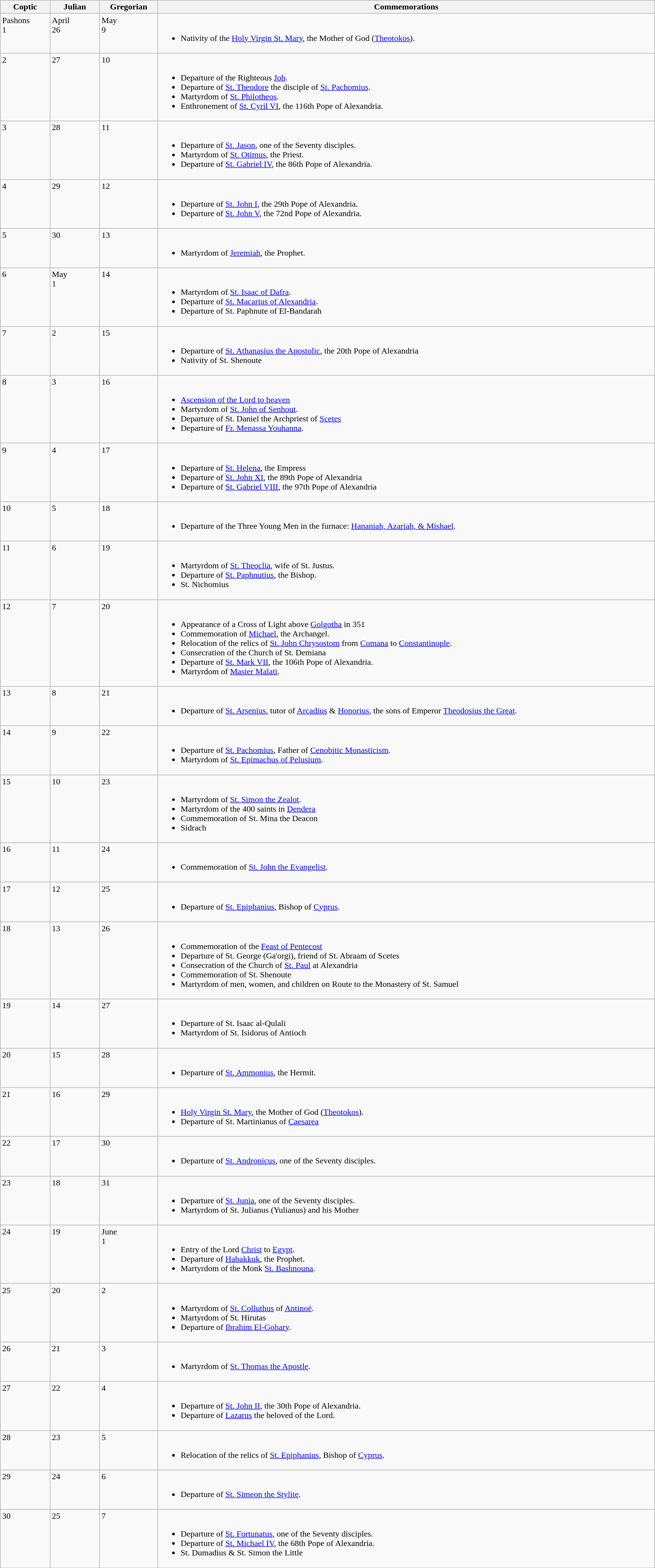<table class="wikitable">
<tr>
<th style="width:5%;">Coptic</th>
<th style="width:5%;">Julian</th>
<th style="width:5%;">Gregorian</th>
<th style="width:50%;">Commemorations</th>
</tr>
<tr valign="top">
<td>Pashons<br>1</td>
<td>April<br>26</td>
<td>May<br>9</td>
<td><br><ul><li>Nativity of the <a href='#'>Holy Virgin St. Mary</a>, the Mother of God (<a href='#'>Theotokos</a>).</li></ul></td>
</tr>
<tr valign="top">
<td>2</td>
<td>27</td>
<td>10</td>
<td><br><ul><li>Departure of the Righteous <a href='#'>Job</a>.</li><li>Departure of <a href='#'>St. Theodore</a> the disciple of <a href='#'>St. Pachomius</a>.</li><li>Martyrdom of <a href='#'>St. Philotheos</a>.</li><li>Enthronement of <a href='#'>St. Cyril VI</a>, the 116th Pope of Alexandria.</li></ul></td>
</tr>
<tr valign="top">
<td>3</td>
<td>28</td>
<td>11</td>
<td><br><ul><li>Departure of <a href='#'>St. Jason</a>, one of the Seventy disciples.</li><li>Martyrdom of <a href='#'>St. Otimus</a>, the Priest.</li><li>Departure of <a href='#'>St. Gabriel IV</a>, the 86th Pope of Alexandria.</li></ul></td>
</tr>
<tr valign="top">
<td>4</td>
<td>29</td>
<td>12</td>
<td><br><ul><li>Departure of <a href='#'>St. John I</a>, the 29th Pope of Alexandria.</li><li>Departure of <a href='#'>St. John V</a>, the 72nd Pope of Alexandria.</li></ul></td>
</tr>
<tr valign="top">
<td>5</td>
<td>30</td>
<td>13</td>
<td><br><ul><li>Martyrdom of <a href='#'>Jeremiah</a>, the Prophet.</li></ul></td>
</tr>
<tr valign="top">
<td>6</td>
<td>May<br>1</td>
<td>14</td>
<td><br><ul><li>Martyrdom of <a href='#'>St. Isaac of Dafra</a>.</li><li>Departure of <a href='#'>St. Macarius of Alexandria</a>.</li><li>Departure of St. Paphnute of El-Bandarah</li></ul></td>
</tr>
<tr valign="top">
<td>7</td>
<td>2</td>
<td>15</td>
<td><br><ul><li>Departure of <a href='#'>St. Athanasius the Apostolic</a>, the 20th Pope of Alexandria</li><li>Nativity of St. Shenoute</li></ul></td>
</tr>
<tr valign="top">
<td>8</td>
<td>3</td>
<td>16</td>
<td><br><ul><li><a href='#'>Ascension of the Lord to heaven</a></li><li>Martyrdom of <a href='#'>St. John of Senhout</a>.</li><li>Departure of St. Daniel the Archpriest of <a href='#'>Scetes</a></li><li>Departure of <a href='#'>Fr. Menassa Youhanna</a>.</li></ul></td>
</tr>
<tr valign="top">
<td>9</td>
<td>4</td>
<td>17</td>
<td><br><ul><li>Departure of <a href='#'>St. Helena</a>, the Empress</li><li>Departure of <a href='#'>St. John XI</a>, the 89th Pope of Alexandria</li><li>Departure of <a href='#'>St. Gabriel VIII</a>, the 97th Pope of Alexandria</li></ul></td>
</tr>
<tr valign="top">
<td>10</td>
<td>5</td>
<td>18</td>
<td><br><ul><li>Departure of the Three Young Men in the furnace: <a href='#'>Hananiah, Azariah, & Mishael</a>.</li></ul></td>
</tr>
<tr valign="top">
<td>11</td>
<td>6</td>
<td>19</td>
<td><br><ul><li>Martyrdom of <a href='#'>St. Theoclia</a>, wife of St. Justus.</li><li>Departure of <a href='#'>St. Paphnutius</a>, the Bishop.</li><li>St. Nichomius</li></ul></td>
</tr>
<tr valign="top">
<td>12</td>
<td>7</td>
<td>20</td>
<td><br><ul><li>Appearance of a Cross of Light above <a href='#'>Golgotha</a> in 351</li><li>Commemoration of <a href='#'>Michael</a>, the Archangel.</li><li>Relocation of the relics of <a href='#'>St. John Chrysostom</a> from <a href='#'>Comana</a> to <a href='#'>Constantinople</a>.</li><li>Consecration of the Church of St. Demiana</li><li>Departure of <a href='#'>St. Mark VII</a>, the 106th Pope of Alexandria.</li><li>Martyrdom of <a href='#'>Master Malati</a>.</li></ul></td>
</tr>
<tr valign="top">
<td>13</td>
<td>8</td>
<td>21</td>
<td><br><ul><li>Departure of <a href='#'>St. Arsenius</a>, tutor of <a href='#'>Arcadius</a> & <a href='#'>Honorius</a>, the sons of Emperor <a href='#'>Theodosius the Great</a>.</li></ul></td>
</tr>
<tr valign="top">
<td>14</td>
<td>9</td>
<td>22</td>
<td><br><ul><li>Departure of <a href='#'>St. Pachomius</a>, Father of <a href='#'>Cenobitic Monasticism</a>.</li><li>Martyrdom of <a href='#'>St. Epimachus of Pelusium</a>.</li></ul></td>
</tr>
<tr valign="top">
<td>15</td>
<td>10</td>
<td>23</td>
<td><br><ul><li>Martyrdom of <a href='#'>St. Simon the Zealot</a>.</li><li>Martyrdom of the 400 saints in <a href='#'>Dendera</a></li><li>Commemoration of St. Mina the Deacon</li><li>Sidrach</li></ul></td>
</tr>
<tr valign="top">
<td>16</td>
<td>11</td>
<td>24</td>
<td><br><ul><li>Commemoration of <a href='#'>St. John the Evangelist</a>.</li></ul></td>
</tr>
<tr valign="top">
<td>17</td>
<td>12</td>
<td>25</td>
<td><br><ul><li>Departure of <a href='#'>St. Epiphanius</a>, Bishop of <a href='#'>Cyprus</a>.</li></ul></td>
</tr>
<tr valign="top">
<td>18</td>
<td>13</td>
<td>26</td>
<td><br><ul><li>Commemoration of the <a href='#'>Feast of Pentecost</a></li><li>Departure of St. George (Ga'orgi), friend of St. Abraam of Scetes</li><li>Consecration of the Church of <a href='#'>St. Paul</a> at Alexandria</li><li>Commemoration of St. Shenoute</li><li>Martyrdom of men, women, and children on Route to the Monastery of St. Samuel</li></ul></td>
</tr>
<tr valign="top">
<td>19</td>
<td>14</td>
<td>27</td>
<td><br><ul><li>Departure of St. Isaac al-Qulali</li><li>Martyrdom of St. Isidorus of Antioch</li></ul></td>
</tr>
<tr valign="top">
<td>20</td>
<td>15</td>
<td>28</td>
<td><br><ul><li>Departure of <a href='#'>St. Ammonius</a>, the Hermit.</li></ul></td>
</tr>
<tr valign="top">
<td>21</td>
<td>16</td>
<td>29</td>
<td><br><ul><li><a href='#'>Holy Virgin St. Mary</a>, the Mother of God (<a href='#'>Theotokos</a>).</li><li>Departure of St. Martinianus of <a href='#'>Caesarea</a></li></ul></td>
</tr>
<tr valign="top">
<td>22</td>
<td>17</td>
<td>30</td>
<td><br><ul><li>Departure of <a href='#'>St. Andronicus</a>, one of the Seventy disciples.</li></ul></td>
</tr>
<tr valign="top">
<td>23</td>
<td>18</td>
<td>31</td>
<td><br><ul><li>Departure of <a href='#'>St. Junia</a>, one of the Seventy disciples.</li><li>Martyrdom of St. Julianus (Yulianus) and his Mother</li></ul></td>
</tr>
<tr valign="top">
<td>24</td>
<td>19</td>
<td>June<br>1</td>
<td><br><ul><li>Entry of the Lord <a href='#'>Christ</a> to <a href='#'>Egypt</a>.</li><li>Departure of <a href='#'>Habakkuk</a>, the Prophet.</li><li>Martyrdom of the Monk <a href='#'>St. Bashnouna</a>.</li></ul></td>
</tr>
<tr valign="top">
<td>25</td>
<td>20</td>
<td>2</td>
<td><br><ul><li>Martyrdom of <a href='#'>St. Colluthus</a> of <a href='#'>Antinoë</a>.</li><li>Martyrdom of St. Hirutas</li><li>Departure of <a href='#'>Ibrahim El-Gohary</a>.</li></ul></td>
</tr>
<tr valign="top">
<td>26</td>
<td>21</td>
<td>3</td>
<td><br><ul><li>Martyrdom of <a href='#'>St. Thomas the Apostle</a>.</li></ul></td>
</tr>
<tr valign="top">
<td>27</td>
<td>22</td>
<td>4</td>
<td><br><ul><li>Departure of <a href='#'>St. John II</a>, the 30th Pope of Alexandria.</li><li>Departure of <a href='#'>Lazarus</a> the beloved of the Lord.</li></ul></td>
</tr>
<tr valign="top">
<td>28</td>
<td>23</td>
<td>5</td>
<td><br><ul><li>Relocation of the relics of <a href='#'>St. Epiphanius</a>, Bishop of <a href='#'>Cyprus</a>.</li></ul></td>
</tr>
<tr valign="top">
<td>29</td>
<td>24</td>
<td>6</td>
<td><br><ul><li>Departure of <a href='#'>St. Simeon the Stylite</a>.</li></ul></td>
</tr>
<tr valign="top">
<td>30</td>
<td>25</td>
<td>7</td>
<td><br><ul><li>Departure of <a href='#'>St. Fortunatus</a>, one of the Seventy disciples.</li><li>Departure of <a href='#'>St. Michael IV</a>, the 68th Pope of Alexandria.</li><li>St. Dumadius & St. Simon the Little</li></ul></td>
</tr>
<tr valign="top">
</tr>
</table>
